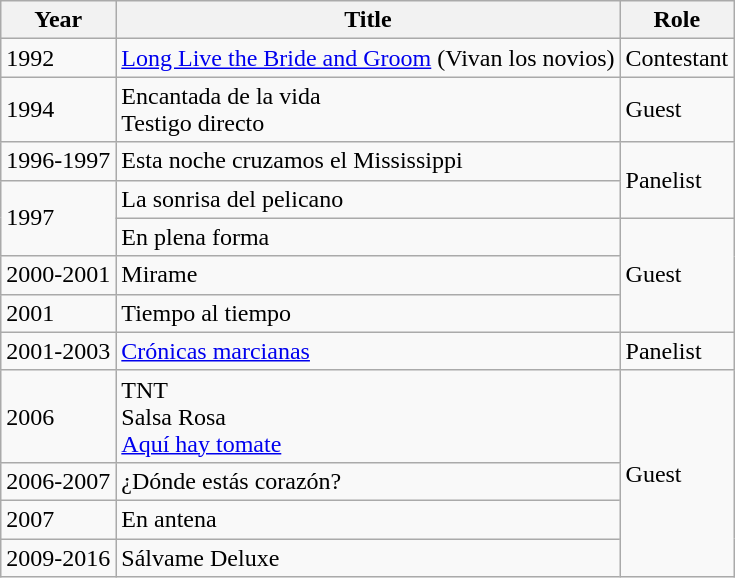<table class="wikitable">
<tr>
<th>Year</th>
<th>Title</th>
<th>Role</th>
</tr>
<tr>
<td>1992</td>
<td><a href='#'>Long Live the Bride and Groom</a> (Vivan los novios)</td>
<td>Contestant</td>
</tr>
<tr>
<td>1994</td>
<td>Encantada de la vida<br>Testigo directo</td>
<td>Guest</td>
</tr>
<tr>
<td>1996-1997</td>
<td>Esta noche cruzamos el Mississippi</td>
<td rowspan="2">Panelist</td>
</tr>
<tr>
<td rowspan="2">1997</td>
<td>La sonrisa del pelicano</td>
</tr>
<tr>
<td>En plena forma</td>
<td rowspan="3">Guest</td>
</tr>
<tr>
<td>2000-2001</td>
<td>Mirame</td>
</tr>
<tr>
<td>2001</td>
<td>Tiempo al tiempo</td>
</tr>
<tr>
<td>2001-2003</td>
<td><a href='#'>Crónicas marcianas</a></td>
<td>Panelist</td>
</tr>
<tr>
<td>2006</td>
<td>TNT<br>Salsa Rosa<br><a href='#'>Aquí hay tomate</a></td>
<td rowspan="4">Guest</td>
</tr>
<tr>
<td>2006-2007</td>
<td>¿Dónde estás corazón?</td>
</tr>
<tr>
<td>2007</td>
<td>En antena</td>
</tr>
<tr>
<td>2009-2016</td>
<td>Sálvame Deluxe</td>
</tr>
</table>
